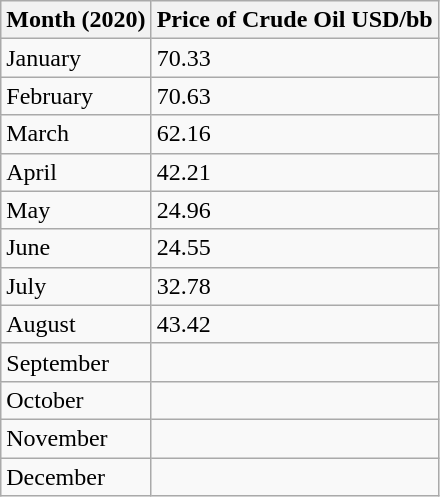<table class="wikitable">
<tr>
<th>Month (2020)</th>
<th>Price of Crude Oil USD/bb</th>
</tr>
<tr>
<td>January</td>
<td>70.33</td>
</tr>
<tr>
<td>February</td>
<td>70.63</td>
</tr>
<tr>
<td>March</td>
<td>62.16</td>
</tr>
<tr>
<td>April</td>
<td>42.21</td>
</tr>
<tr>
<td>May</td>
<td>24.96</td>
</tr>
<tr>
<td>June</td>
<td>24.55</td>
</tr>
<tr>
<td>July</td>
<td>32.78</td>
</tr>
<tr>
<td>August</td>
<td>43.42</td>
</tr>
<tr>
<td>September</td>
<td></td>
</tr>
<tr>
<td>October</td>
<td></td>
</tr>
<tr>
<td>November</td>
<td></td>
</tr>
<tr>
<td>December</td>
<td></td>
</tr>
</table>
